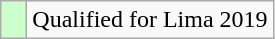<table class=wikitable>
<tr>
<td width=10px style="background-color:#ccffcc;"></td>
<td>Qualified for Lima 2019</td>
</tr>
</table>
